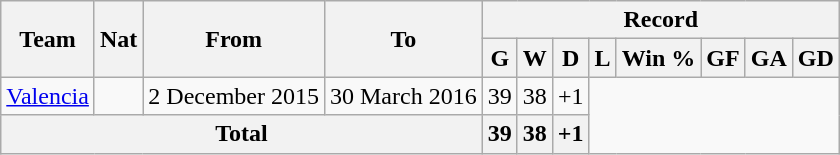<table class="wikitable" style="text-align: center">
<tr>
<th rowspan="2">Team</th>
<th rowspan="2">Nat</th>
<th rowspan="2">From</th>
<th rowspan="2">To</th>
<th colspan="8">Record</th>
</tr>
<tr>
<th>G</th>
<th>W</th>
<th>D</th>
<th>L</th>
<th>Win %</th>
<th>GF</th>
<th>GA</th>
<th>GD</th>
</tr>
<tr>
<td align=left><a href='#'>Valencia</a></td>
<td></td>
<td align=left>2 December 2015</td>
<td align=left>30 March 2016<br></td>
<td align=centre>39</td>
<td align=centre>38</td>
<td align=centre>+1</td>
</tr>
<tr>
<th colspan="4">Total<br></th>
<th align=centre>39</th>
<th align=centre>38</th>
<th align=centre>+1</th>
</tr>
</table>
